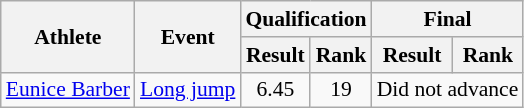<table class=wikitable style=font-size:90%>
<tr>
<th rowspan=2>Athlete</th>
<th rowspan=2>Event</th>
<th colspan=2>Qualification</th>
<th colspan=2>Final</th>
</tr>
<tr>
<th>Result</th>
<th>Rank</th>
<th>Result</th>
<th>Rank</th>
</tr>
<tr>
<td><a href='#'>Eunice Barber</a></td>
<td><a href='#'>Long jump</a></td>
<td align=center>6.45</td>
<td align=center>19</td>
<td align=center colspan=2>Did not advance</td>
</tr>
</table>
